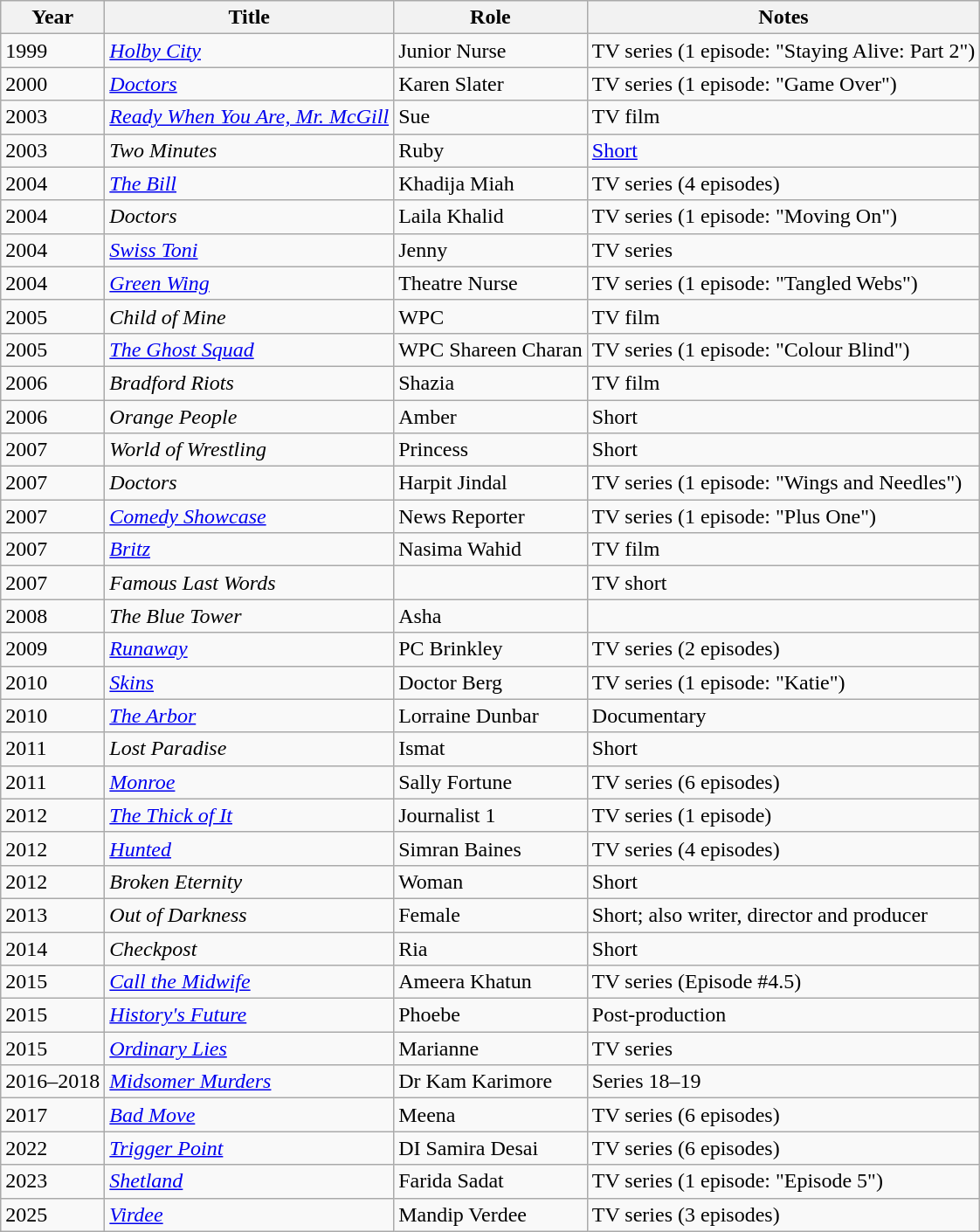<table class="wikitable sortable">
<tr>
<th>Year</th>
<th>Title</th>
<th>Role</th>
<th>Notes</th>
</tr>
<tr>
<td>1999</td>
<td><em><a href='#'>Holby City</a></em></td>
<td>Junior Nurse</td>
<td>TV series (1 episode: "Staying Alive: Part 2")</td>
</tr>
<tr>
<td>2000</td>
<td><em><a href='#'>Doctors</a></em></td>
<td>Karen Slater</td>
<td>TV series (1 episode: "Game Over")</td>
</tr>
<tr>
<td>2003</td>
<td><em><a href='#'>Ready When You Are, Mr. McGill</a></em></td>
<td>Sue</td>
<td>TV film</td>
</tr>
<tr>
<td>2003</td>
<td><em>Two Minutes</em></td>
<td>Ruby</td>
<td><a href='#'>Short</a></td>
</tr>
<tr>
<td>2004</td>
<td><em><a href='#'>The Bill</a></em></td>
<td>Khadija Miah</td>
<td>TV series (4 episodes)</td>
</tr>
<tr>
<td>2004</td>
<td><em>Doctors</em></td>
<td>Laila Khalid</td>
<td>TV series (1 episode: "Moving On")</td>
</tr>
<tr>
<td>2004</td>
<td><em><a href='#'>Swiss Toni</a></em></td>
<td>Jenny</td>
<td>TV series</td>
</tr>
<tr>
<td>2004</td>
<td><em><a href='#'>Green Wing</a></em></td>
<td>Theatre Nurse</td>
<td>TV series (1 episode: "Tangled Webs")</td>
</tr>
<tr>
<td>2005</td>
<td><em>Child of Mine</em></td>
<td>WPC</td>
<td>TV film</td>
</tr>
<tr>
<td>2005</td>
<td><em><a href='#'>The Ghost Squad</a></em></td>
<td>WPC Shareen Charan</td>
<td>TV series (1 episode: "Colour Blind")</td>
</tr>
<tr>
<td>2006</td>
<td><em>Bradford Riots</em></td>
<td>Shazia</td>
<td>TV film</td>
</tr>
<tr>
<td>2006</td>
<td><em>Orange People</em></td>
<td>Amber</td>
<td>Short</td>
</tr>
<tr>
<td>2007</td>
<td><em>World of Wrestling</em></td>
<td>Princess</td>
<td>Short</td>
</tr>
<tr>
<td>2007</td>
<td><em>Doctors</em></td>
<td>Harpit Jindal</td>
<td>TV series (1 episode: "Wings and Needles")</td>
</tr>
<tr>
<td>2007</td>
<td><em><a href='#'>Comedy Showcase</a></em></td>
<td>News Reporter</td>
<td>TV series (1 episode: "Plus One")</td>
</tr>
<tr>
<td>2007</td>
<td><em><a href='#'>Britz</a></em></td>
<td>Nasima Wahid</td>
<td>TV film</td>
</tr>
<tr>
<td>2007</td>
<td><em>Famous Last Words</em></td>
<td></td>
<td>TV short</td>
</tr>
<tr>
<td>2008</td>
<td><em>The Blue Tower</em></td>
<td>Asha</td>
<td></td>
</tr>
<tr>
<td>2009</td>
<td><em><a href='#'>Runaway</a></em></td>
<td>PC Brinkley</td>
<td>TV series (2 episodes)</td>
</tr>
<tr>
<td>2010</td>
<td><em><a href='#'>Skins</a></em></td>
<td>Doctor Berg</td>
<td>TV series (1 episode: "Katie")</td>
</tr>
<tr>
<td>2010</td>
<td><em><a href='#'>The Arbor</a></em></td>
<td>Lorraine Dunbar</td>
<td>Documentary</td>
</tr>
<tr>
<td>2011</td>
<td><em>Lost Paradise</em></td>
<td>Ismat</td>
<td>Short</td>
</tr>
<tr>
<td>2011</td>
<td><em><a href='#'>Monroe</a></em></td>
<td>Sally Fortune</td>
<td>TV series (6 episodes)</td>
</tr>
<tr>
<td>2012</td>
<td><em><a href='#'>The Thick of It</a></em></td>
<td>Journalist 1</td>
<td>TV series (1 episode)</td>
</tr>
<tr>
<td>2012</td>
<td><em><a href='#'>Hunted</a></em></td>
<td>Simran Baines</td>
<td>TV series (4 episodes)</td>
</tr>
<tr>
<td>2012</td>
<td><em>Broken Eternity</em></td>
<td>Woman</td>
<td>Short</td>
</tr>
<tr>
<td>2013</td>
<td><em>Out of Darkness</em></td>
<td>Female</td>
<td>Short; also writer, director and producer</td>
</tr>
<tr>
<td>2014</td>
<td><em>Checkpost</em></td>
<td>Ria</td>
<td>Short</td>
</tr>
<tr>
<td>2015</td>
<td><em><a href='#'>Call the Midwife</a></em></td>
<td>Ameera Khatun</td>
<td>TV series (Episode #4.5)</td>
</tr>
<tr>
<td>2015</td>
<td><em><a href='#'>History's Future</a></em></td>
<td>Phoebe</td>
<td>Post-production</td>
</tr>
<tr>
<td>2015</td>
<td><em><a href='#'>Ordinary Lies</a></em></td>
<td>Marianne</td>
<td>TV series</td>
</tr>
<tr>
<td>2016–2018</td>
<td><em><a href='#'>Midsomer Murders</a></em></td>
<td>Dr Kam Karimore</td>
<td>Series 18–19</td>
</tr>
<tr>
<td>2017</td>
<td><em><a href='#'>Bad Move</a></em></td>
<td>Meena</td>
<td>TV series (6 episodes)</td>
</tr>
<tr>
<td>2022</td>
<td><em><a href='#'>Trigger Point</a></em></td>
<td>DI Samira Desai</td>
<td>TV series (6 episodes)</td>
</tr>
<tr>
<td>2023</td>
<td><em><a href='#'>Shetland</a></em></td>
<td>Farida Sadat</td>
<td>TV series (1 episode: "Episode 5")</td>
</tr>
<tr>
<td>2025</td>
<td><em><a href='#'>Virdee</a></em></td>
<td>Mandip Verdee</td>
<td>TV series (3 episodes)</td>
</tr>
</table>
